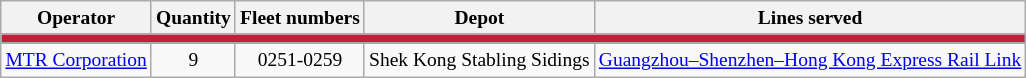<table class="wikitable" style="text-align: center; font-size: small;">
<tr>
<th><strong>Operator</strong></th>
<th><strong>Quantity</strong></th>
<th><strong>Fleet numbers</strong></th>
<th><strong>Depot</strong></th>
<th><strong>Lines served</strong></th>
</tr>
<tr bgcolor=#C41E3A>
<td colspan="6"><strong></strong></td>
</tr>
<tr>
<td><a href='#'>MTR Corporation</a></td>
<td>9</td>
<td>0251-0259</td>
<td>Shek Kong Stabling Sidings</td>
<td><a href='#'>Guangzhou–Shenzhen–Hong Kong Express Rail Link</a></td>
</tr>
</table>
